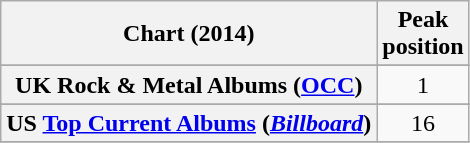<table class="wikitable sortable plainrowheaders" style="text-align:center;">
<tr>
<th scope="col">Chart (2014)</th>
<th scope="col">Peak<br>position</th>
</tr>
<tr>
</tr>
<tr>
</tr>
<tr>
</tr>
<tr>
</tr>
<tr>
</tr>
<tr>
<th scope="row">UK Rock & Metal Albums (<a href='#'>OCC</a>)</th>
<td>1</td>
</tr>
<tr>
</tr>
<tr>
</tr>
<tr>
<th scope="row">US <a href='#'>Top Current Albums</a> (<em><a href='#'>Billboard</a></em>)</th>
<td>16</td>
</tr>
<tr>
</tr>
</table>
